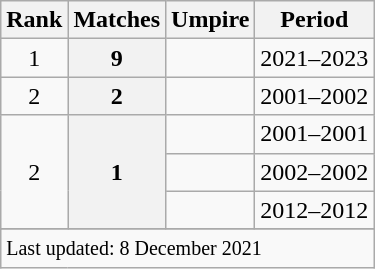<table class="wikitable plainrowheaders sortable">
<tr>
<th scope=col>Rank</th>
<th scope=col>Matches</th>
<th scope=col>Umpire</th>
<th scope=col>Period</th>
</tr>
<tr>
<td align=center>1</td>
<th scope=row style=text-align:center;>9</th>
<td></td>
<td>2021–2023</td>
</tr>
<tr>
<td align=center>2</td>
<th scope=row style=text-align:center;>2</th>
<td></td>
<td>2001–2002</td>
</tr>
<tr>
<td align=center rowspan=3>2</td>
<th scope=row style=text-align:center; rowspan=3>1</th>
<td></td>
<td>2001–2001</td>
</tr>
<tr>
<td></td>
<td>2002–2002</td>
</tr>
<tr>
<td></td>
<td>2012–2012</td>
</tr>
<tr>
</tr>
<tr class=sortbottom>
<td colspan=4><small>Last updated: 8 December 2021</small></td>
</tr>
</table>
